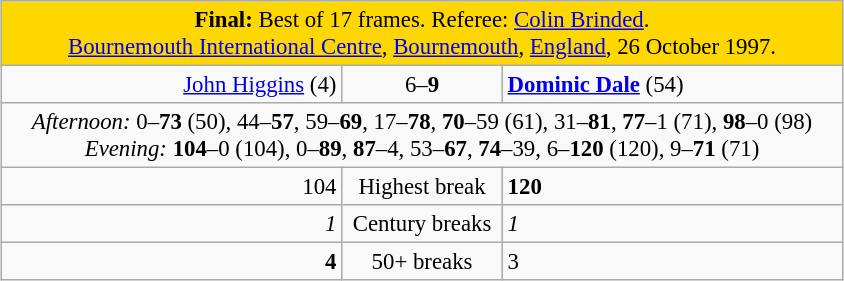<table class="wikitable" style="font-size: 95%; margin: 1em auto 1em auto;">
<tr>
<td colspan="3" align="center" bgcolor="#ffd700"><strong>Final:</strong> Best of 17 frames. Referee: <a href='#'>Colin Brinded</a>.<br><a href='#'>Bournemouth International Centre</a>, <a href='#'>Bournemouth</a>, <a href='#'>England</a>, 26 October 1997.</td>
</tr>
<tr>
<td width="220" align="right"><a href='#'>John Higgins</a> (4)<br></td>
<td width="100" align="center">6–<strong>9</strong></td>
<td width="220"><strong><a href='#'>Dominic Dale</a></strong> (54)<br></td>
</tr>
<tr>
<td colspan="3" align="center" style="font-size: 100%"><em>Afternoon:</em> 0–<strong>73</strong> (50), 44–<strong>57</strong>, 59–<strong>69</strong>, 17–<strong>78</strong>, <strong>70</strong>–59 (61), 31–<strong>81</strong>, <strong>77</strong>–1 (71), <strong>98</strong>–0 (98)<br><em>Evening:</em> <strong>104</strong>–0 (104), 0–<strong>89</strong>, <strong>87</strong>–4, 53–<strong>67</strong>, <strong>74</strong>–39, 6–<strong>120</strong> (120), 9–<strong>71</strong> (71)</td>
</tr>
<tr>
<td align="right">104</td>
<td align="center">Highest break</td>
<td align="left"><strong>120</strong></td>
</tr>
<tr>
<td align="right"><em>1</em></td>
<td align="center">Century breaks</td>
<td align="left"><em>1</em></td>
</tr>
<tr>
<td align="right"><strong>4</strong></td>
<td align="center">50+ breaks</td>
<td align="left">3</td>
</tr>
</table>
